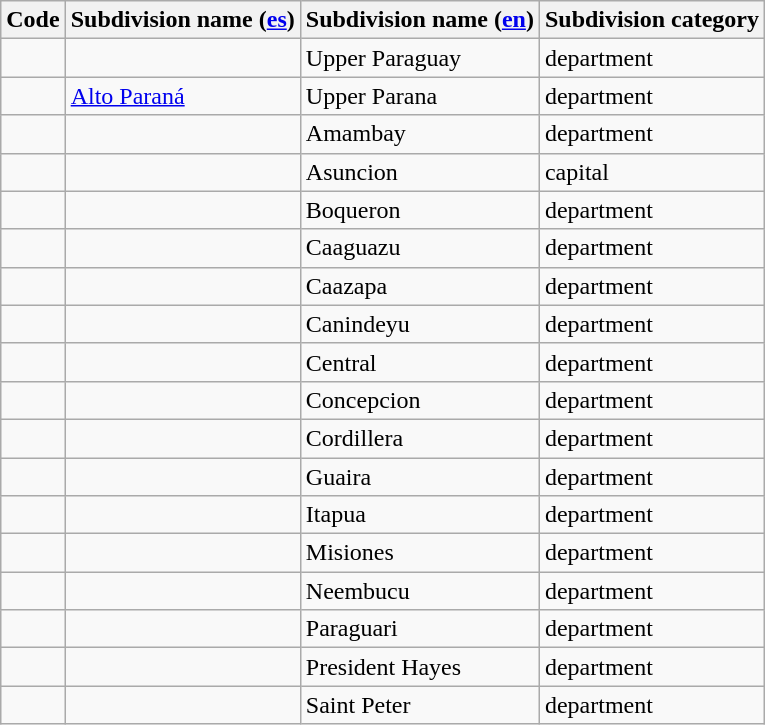<table class="wikitable sortable">
<tr>
<th>Code</th>
<th>Subdivision name (<a href='#'>es</a>)</th>
<th>Subdivision name (<a href='#'>en</a>) </th>
<th>Subdivision category</th>
</tr>
<tr>
<td></td>
<td></td>
<td>Upper Paraguay</td>
<td>department</td>
</tr>
<tr>
<td></td>
<td> <a href='#'>Alto Paraná</a></td>
<td>Upper Parana</td>
<td>department</td>
</tr>
<tr>
<td></td>
<td></td>
<td>Amambay</td>
<td>department</td>
</tr>
<tr>
<td></td>
<td></td>
<td>Asuncion</td>
<td>capital</td>
</tr>
<tr>
<td></td>
<td></td>
<td>Boqueron</td>
<td>department</td>
</tr>
<tr>
<td></td>
<td></td>
<td>Caaguazu</td>
<td>department</td>
</tr>
<tr>
<td></td>
<td></td>
<td>Caazapa</td>
<td>department</td>
</tr>
<tr>
<td></td>
<td></td>
<td>Canindeyu</td>
<td>department</td>
</tr>
<tr>
<td></td>
<td></td>
<td>Central</td>
<td>department</td>
</tr>
<tr>
<td></td>
<td></td>
<td>Concepcion</td>
<td>department</td>
</tr>
<tr>
<td></td>
<td></td>
<td>Cordillera</td>
<td>department</td>
</tr>
<tr>
<td></td>
<td></td>
<td>Guaira</td>
<td>department</td>
</tr>
<tr>
<td></td>
<td></td>
<td>Itapua</td>
<td>department</td>
</tr>
<tr>
<td></td>
<td></td>
<td>Misiones</td>
<td>department</td>
</tr>
<tr>
<td></td>
<td></td>
<td>Neembucu</td>
<td>department</td>
</tr>
<tr>
<td></td>
<td></td>
<td>Paraguari</td>
<td>department</td>
</tr>
<tr>
<td></td>
<td></td>
<td>President Hayes</td>
<td>department</td>
</tr>
<tr>
<td></td>
<td></td>
<td>Saint Peter</td>
<td>department</td>
</tr>
</table>
